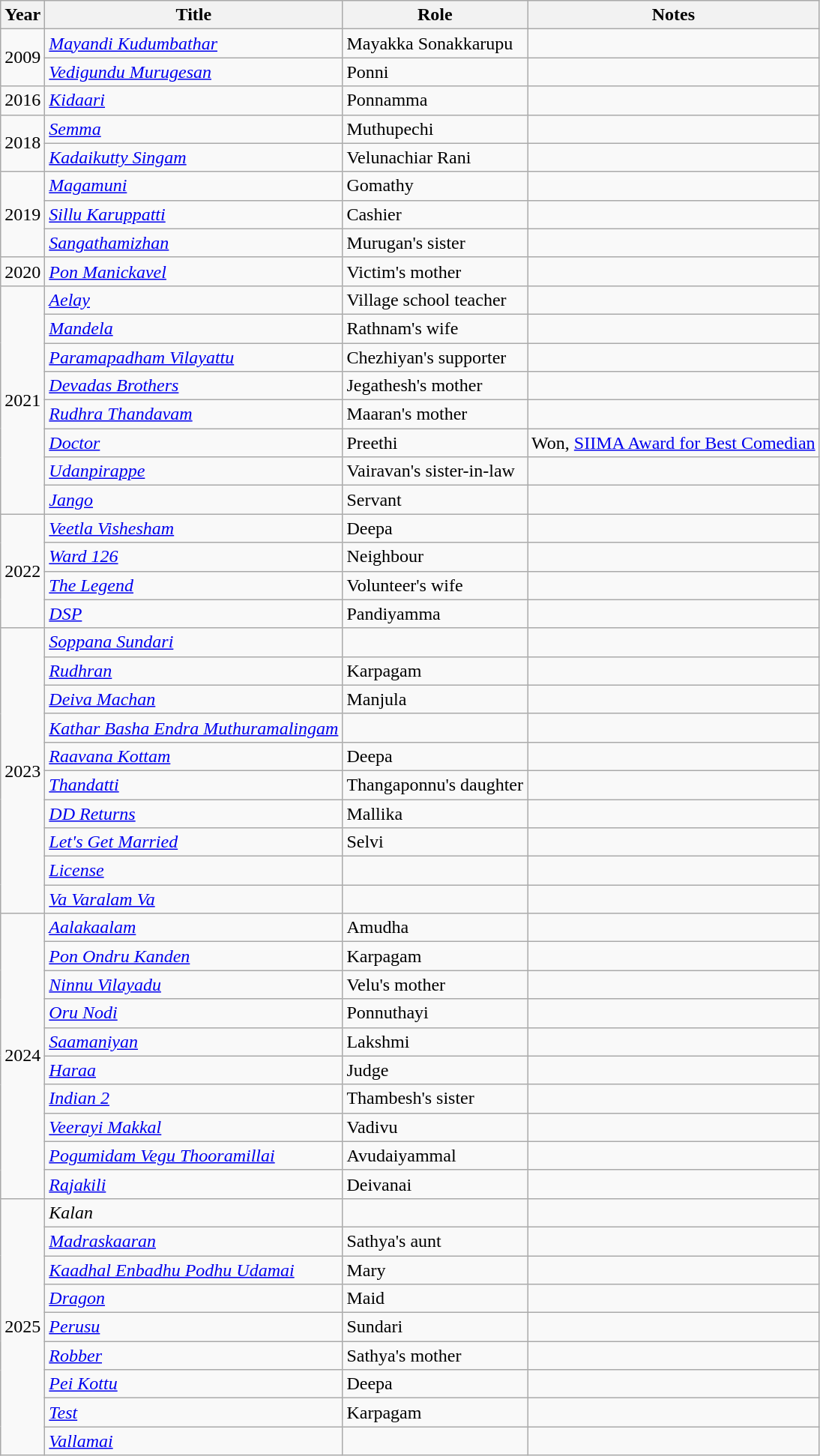<table class="wikitable sortable">
<tr>
<th>Year</th>
<th>Title</th>
<th>Role</th>
<th scope="col" class="unsortable">Notes</th>
</tr>
<tr>
<td rowspan="2">2009</td>
<td><em><a href='#'>Mayandi Kudumbathar</a></em></td>
<td>Mayakka Sonakkarupu</td>
<td></td>
</tr>
<tr>
<td><em><a href='#'>Vedigundu Murugesan</a></em></td>
<td>Ponni</td>
<td></td>
</tr>
<tr>
<td>2016</td>
<td><em><a href='#'>Kidaari</a></em></td>
<td>Ponnamma</td>
<td></td>
</tr>
<tr>
<td rowspan="2">2018</td>
<td><em><a href='#'>Semma</a></em></td>
<td>Muthupechi</td>
<td></td>
</tr>
<tr>
<td><em><a href='#'>Kadaikutty Singam</a></em></td>
<td>Velunachiar Rani</td>
<td></td>
</tr>
<tr>
<td rowspan="3">2019</td>
<td><em><a href='#'>Magamuni</a></em></td>
<td>Gomathy</td>
<td></td>
</tr>
<tr>
<td><em><a href='#'>Sillu Karuppatti</a></em></td>
<td>Cashier</td>
<td></td>
</tr>
<tr>
<td><em><a href='#'>Sangathamizhan</a></em></td>
<td>Murugan's sister</td>
<td></td>
</tr>
<tr>
<td>2020</td>
<td><em><a href='#'>Pon Manickavel</a></em></td>
<td>Victim's mother</td>
<td></td>
</tr>
<tr>
<td rowspan="8">2021</td>
<td><em><a href='#'>Aelay</a></em></td>
<td>Village school teacher</td>
<td></td>
</tr>
<tr>
<td><em><a href='#'>Mandela</a></em></td>
<td>Rathnam's wife</td>
<td></td>
</tr>
<tr>
<td><em><a href='#'>Paramapadham Vilayattu</a></em></td>
<td>Chezhiyan's supporter</td>
<td></td>
</tr>
<tr>
<td><em><a href='#'>Devadas Brothers</a></em></td>
<td>Jegathesh's mother</td>
<td></td>
</tr>
<tr>
<td><em><a href='#'>Rudhra Thandavam</a></em></td>
<td>Maaran's mother</td>
<td></td>
</tr>
<tr>
<td><em><a href='#'>Doctor</a></em></td>
<td>Preethi</td>
<td>Won, <a href='#'>SIIMA Award for Best Comedian</a></td>
</tr>
<tr>
<td><em><a href='#'>Udanpirappe</a></em></td>
<td>Vairavan's sister-in-law</td>
<td></td>
</tr>
<tr>
<td><em><a href='#'>Jango</a></em></td>
<td>Servant</td>
<td></td>
</tr>
<tr>
<td rowspan="4">2022</td>
<td><em><a href='#'>Veetla Vishesham</a></em></td>
<td>Deepa</td>
<td></td>
</tr>
<tr>
<td><em><a href='#'>Ward 126</a></em></td>
<td>Neighbour</td>
<td></td>
</tr>
<tr>
<td><em><a href='#'>The Legend</a></em></td>
<td>Volunteer's wife</td>
<td></td>
</tr>
<tr>
<td><em><a href='#'>DSP</a></em></td>
<td>Pandiyamma</td>
<td></td>
</tr>
<tr>
<td rowspan="10">2023</td>
<td><em><a href='#'>Soppana Sundari</a></em></td>
<td Selvi Amma></td>
</tr>
<tr>
<td><em><a href='#'>Rudhran</a></em></td>
<td>Karpagam</td>
<td></td>
</tr>
<tr>
<td><em><a href='#'>Deiva Machan</a></em></td>
<td>Manjula</td>
<td></td>
</tr>
<tr>
<td><em><a href='#'>Kathar Basha Endra Muthuramalingam</a></em></td>
<td></td>
<td></td>
</tr>
<tr>
<td><em><a href='#'>Raavana Kottam</a></em></td>
<td>Deepa</td>
<td></td>
</tr>
<tr>
<td><em><a href='#'>Thandatti</a></em></td>
<td>Thangaponnu's daughter</td>
<td></td>
</tr>
<tr>
<td><em><a href='#'>DD Returns</a></em></td>
<td>Mallika</td>
<td></td>
</tr>
<tr>
<td><em><a href='#'>Let's Get Married</a></em></td>
<td>Selvi</td>
<td></td>
</tr>
<tr>
<td><em><a href='#'>License</a></em></td>
<td></td>
<td></td>
</tr>
<tr>
<td><em><a href='#'>Va Varalam Va</a></em></td>
<td></td>
<td></td>
</tr>
<tr>
<td rowspan=10>2024</td>
<td><em><a href='#'>Aalakaalam</a></em></td>
<td>Amudha</td>
<td></td>
</tr>
<tr>
<td><em><a href='#'>Pon Ondru Kanden</a></em></td>
<td>Karpagam</td>
<td></td>
</tr>
<tr>
<td><em><a href='#'>Ninnu Vilayadu</a></em></td>
<td>Velu's mother</td>
<td></td>
</tr>
<tr>
<td><em><a href='#'>Oru Nodi</a></em></td>
<td>Ponnuthayi</td>
<td></td>
</tr>
<tr>
<td><em><a href='#'>Saamaniyan</a></em></td>
<td>Lakshmi</td>
<td></td>
</tr>
<tr>
<td><em><a href='#'>Haraa</a></em></td>
<td>Judge</td>
<td></td>
</tr>
<tr>
<td><em><a href='#'>Indian 2</a></em></td>
<td>Thambesh's sister</td>
<td></td>
</tr>
<tr>
<td><em><a href='#'>Veerayi Makkal</a></em></td>
<td>Vadivu</td>
<td></td>
</tr>
<tr>
<td><em><a href='#'>Pogumidam Vegu Thooramillai</a></em></td>
<td>Avudaiyammal</td>
<td></td>
</tr>
<tr>
<td><em><a href='#'>Rajakili</a></em></td>
<td>Deivanai</td>
<td></td>
</tr>
<tr>
<td rowspan="9">2025</td>
<td><em>Kalan</em></td>
<td></td>
<td></td>
</tr>
<tr>
<td><em><a href='#'>Madraskaaran</a></em></td>
<td>Sathya's aunt</td>
<td></td>
</tr>
<tr>
<td><em><a href='#'>Kaadhal Enbadhu Podhu Udamai</a></em></td>
<td>Mary</td>
<td></td>
</tr>
<tr>
<td><em><a href='#'>Dragon</a></em></td>
<td>Maid</td>
<td></td>
</tr>
<tr>
<td><em><a href='#'>Perusu</a></em></td>
<td>Sundari</td>
<td></td>
</tr>
<tr>
<td><em><a href='#'>Robber</a></em></td>
<td>Sathya's mother</td>
<td></td>
</tr>
<tr>
<td><em><a href='#'>Pei Kottu</a></em></td>
<td>Deepa</td>
<td></td>
</tr>
<tr>
<td><em><a href='#'>Test</a></em></td>
<td>Karpagam</td>
<td></td>
</tr>
<tr>
<td><em><a href='#'>Vallamai</a></em></td>
<td></td>
<td></td>
</tr>
</table>
